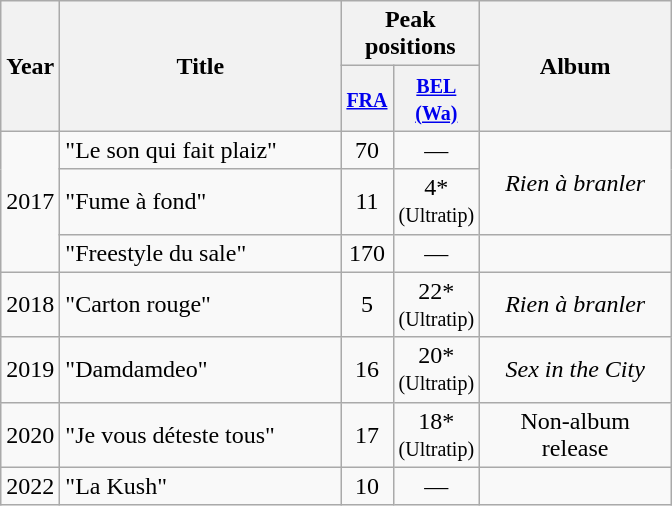<table class="wikitable">
<tr>
<th align="center" rowspan="2" width="10">Year</th>
<th align="center" rowspan="2" width="180">Title</th>
<th align="center" colspan="2" width="30">Peak positions</th>
<th align="center" rowspan="2" width="120">Album</th>
</tr>
<tr>
<th width="20"><small><a href='#'>FRA</a><br></small></th>
<th width="20"><small><a href='#'>BEL<br>(Wa)</a><br></small></th>
</tr>
<tr>
<td align="center" rowspan=3>2017</td>
<td>"Le son qui fait plaiz"</td>
<td align="center">70</td>
<td align="center">—</td>
<td align="center" rowspan=2><em>Rien à branler</em></td>
</tr>
<tr>
<td>"Fume à fond"</td>
<td align="center">11</td>
<td align="center">4*<br><small>(Ultratip)</small></td>
</tr>
<tr>
<td>"Freestyle du sale"</td>
<td align="center">170</td>
<td align="center">—</td>
<td></td>
</tr>
<tr>
<td align="center">2018</td>
<td>"Carton rouge"</td>
<td align="center">5</td>
<td align="center">22*<br><small>(Ultratip)</small></td>
<td align="center"><em>Rien à branler</em></td>
</tr>
<tr>
<td align="center">2019</td>
<td>"Damdamdeo"</td>
<td align="center">16</td>
<td align="center">20*<br><small>(Ultratip)</small></td>
<td align="center"><em>Sex in the City</em></td>
</tr>
<tr>
<td align="center">2020</td>
<td>"Je vous déteste tous"</td>
<td align="center">17</td>
<td align="center">18*<br><small>(Ultratip)</small></td>
<td align="center">Non-album release</td>
</tr>
<tr>
<td align="center">2022</td>
<td>"La Kush"</td>
<td align="center">10</td>
<td align="center">—</td>
<td></td>
</tr>
</table>
